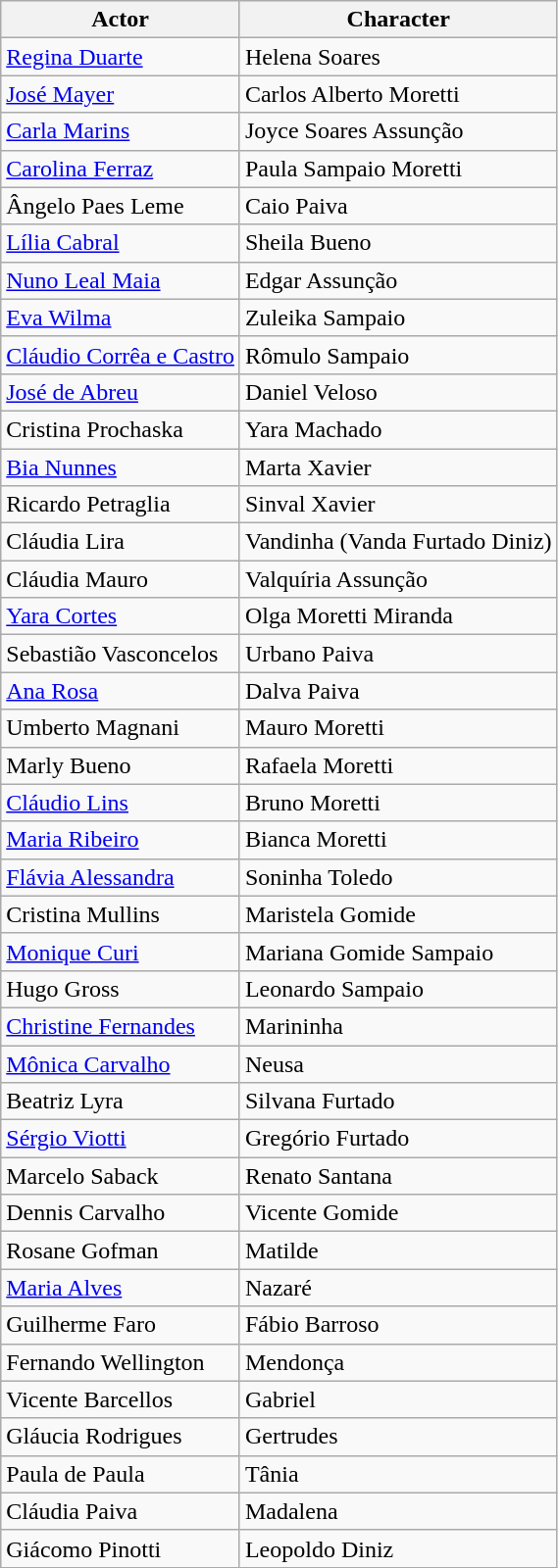<table class="wikitable sortable">
<tr>
<th>Actor</th>
<th>Character</th>
</tr>
<tr>
<td><a href='#'>Regina Duarte</a></td>
<td>Helena Soares</td>
</tr>
<tr>
<td><a href='#'>José Mayer</a></td>
<td>Carlos Alberto Moretti</td>
</tr>
<tr>
<td><a href='#'>Carla Marins</a></td>
<td>Joyce Soares Assunção</td>
</tr>
<tr>
<td><a href='#'>Carolina Ferraz</a></td>
<td>Paula Sampaio Moretti</td>
</tr>
<tr>
<td>Ângelo Paes Leme</td>
<td>Caio Paiva</td>
</tr>
<tr>
<td><a href='#'>Lília Cabral</a></td>
<td>Sheila Bueno</td>
</tr>
<tr>
<td><a href='#'>Nuno Leal Maia</a></td>
<td>Edgar Assunção</td>
</tr>
<tr>
<td><a href='#'>Eva Wilma</a></td>
<td>Zuleika Sampaio</td>
</tr>
<tr>
<td><a href='#'>Cláudio Corrêa e Castro</a></td>
<td>Rômulo Sampaio</td>
</tr>
<tr>
<td><a href='#'>José de Abreu</a></td>
<td>Daniel Veloso</td>
</tr>
<tr>
<td>Cristina Prochaska</td>
<td>Yara Machado</td>
</tr>
<tr>
<td><a href='#'>Bia Nunnes</a></td>
<td>Marta Xavier</td>
</tr>
<tr>
<td>Ricardo Petraglia</td>
<td>Sinval Xavier</td>
</tr>
<tr>
<td>Cláudia Lira</td>
<td>Vandinha (Vanda Furtado Diniz)</td>
</tr>
<tr>
<td>Cláudia Mauro</td>
<td>Valquíria Assunção</td>
</tr>
<tr>
<td><a href='#'>Yara Cortes</a></td>
<td>Olga Moretti Miranda</td>
</tr>
<tr>
<td>Sebastião Vasconcelos</td>
<td>Urbano Paiva</td>
</tr>
<tr>
<td><a href='#'>Ana Rosa</a></td>
<td>Dalva Paiva</td>
</tr>
<tr>
<td>Umberto Magnani</td>
<td>Mauro Moretti</td>
</tr>
<tr>
<td>Marly Bueno</td>
<td>Rafaela Moretti</td>
</tr>
<tr>
<td><a href='#'>Cláudio Lins</a></td>
<td>Bruno Moretti</td>
</tr>
<tr>
<td><a href='#'>Maria Ribeiro</a></td>
<td>Bianca Moretti</td>
</tr>
<tr>
<td><a href='#'>Flávia Alessandra</a></td>
<td>Soninha Toledo</td>
</tr>
<tr>
<td>Cristina Mullins</td>
<td>Maristela Gomide</td>
</tr>
<tr>
<td><a href='#'>Monique Curi</a></td>
<td>Mariana Gomide Sampaio</td>
</tr>
<tr>
<td>Hugo Gross</td>
<td>Leonardo Sampaio</td>
</tr>
<tr>
<td><a href='#'>Christine Fernandes</a></td>
<td>Marininha</td>
</tr>
<tr>
<td><a href='#'>Mônica Carvalho</a></td>
<td>Neusa</td>
</tr>
<tr>
<td>Beatriz Lyra</td>
<td>Silvana Furtado</td>
</tr>
<tr>
<td><a href='#'>Sérgio Viotti</a></td>
<td>Gregório Furtado</td>
</tr>
<tr>
<td>Marcelo Saback</td>
<td>Renato Santana</td>
</tr>
<tr>
<td>Dennis Carvalho</td>
<td>Vicente Gomide</td>
</tr>
<tr>
<td>Rosane Gofman</td>
<td>Matilde</td>
</tr>
<tr>
<td><a href='#'>Maria Alves</a></td>
<td>Nazaré</td>
</tr>
<tr>
<td>Guilherme Faro</td>
<td>Fábio Barroso</td>
</tr>
<tr>
<td>Fernando Wellington</td>
<td>Mendonça</td>
</tr>
<tr>
<td>Vicente Barcellos</td>
<td>Gabriel</td>
</tr>
<tr>
<td>Gláucia Rodrigues</td>
<td>Gertrudes</td>
</tr>
<tr>
<td>Paula de Paula</td>
<td>Tânia</td>
</tr>
<tr>
<td>Cláudia Paiva</td>
<td>Madalena</td>
</tr>
<tr>
<td>Giácomo Pinotti</td>
<td>Leopoldo Diniz</td>
</tr>
</table>
